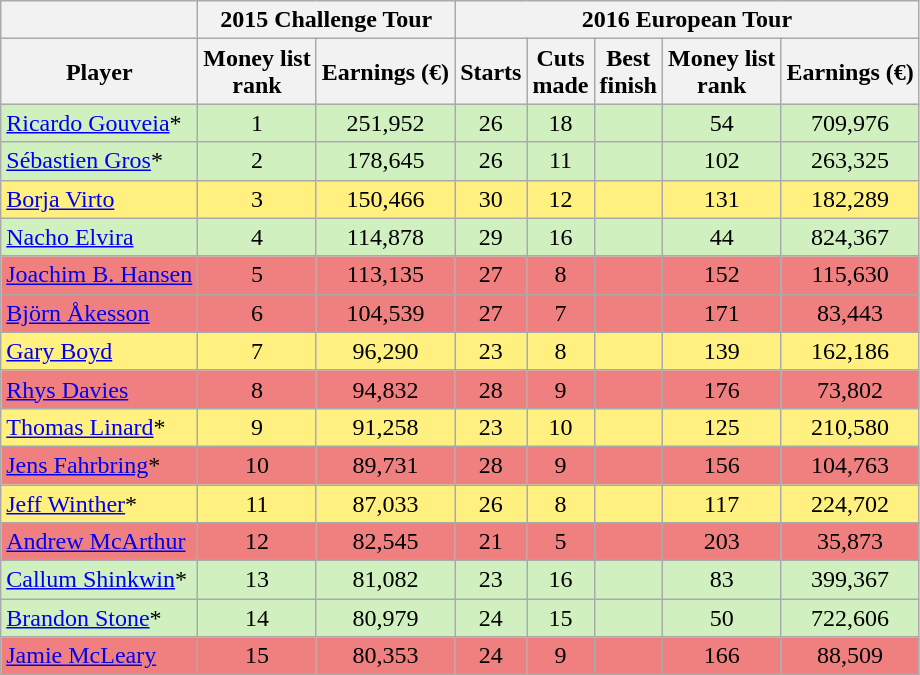<table class="wikitable sortable" style="text-align:center">
<tr>
<th></th>
<th colspan=2>2015 Challenge Tour</th>
<th colspan=6>2016 European Tour</th>
</tr>
<tr>
<th>Player</th>
<th>Money list<br>rank</th>
<th>Earnings (€)</th>
<th>Starts</th>
<th>Cuts<br>made</th>
<th>Best<br>finish</th>
<th>Money list<br>rank</th>
<th>Earnings (€)</th>
</tr>
<tr style="background:#D0F0C0;">
<td align=left> <a href='#'>Ricardo Gouveia</a>*</td>
<td>1</td>
<td>251,952</td>
<td>26</td>
<td>18</td>
<td></td>
<td>54</td>
<td>709,976</td>
</tr>
<tr style="background:#D0F0C0;">
<td align=left> <a href='#'>Sébastien Gros</a>*</td>
<td>2</td>
<td>178,645</td>
<td>26</td>
<td>11</td>
<td></td>
<td>102</td>
<td>263,325</td>
</tr>
<tr style="background:#FFF080;">
<td align=left> <a href='#'>Borja Virto</a></td>
<td>3</td>
<td>150,466</td>
<td>30</td>
<td>12</td>
<td></td>
<td>131</td>
<td>182,289</td>
</tr>
<tr style="background:#D0F0C0;">
<td align=left> <a href='#'>Nacho Elvira</a></td>
<td>4</td>
<td>114,878</td>
<td>29</td>
<td>16</td>
<td></td>
<td>44</td>
<td>824,367</td>
</tr>
<tr style="background:#F08080;">
<td align=left> <a href='#'>Joachim B. Hansen</a></td>
<td>5</td>
<td>113,135</td>
<td>27</td>
<td>8</td>
<td></td>
<td>152</td>
<td>115,630</td>
</tr>
<tr style="background:#F08080;">
<td align=left> <a href='#'>Björn Åkesson</a></td>
<td>6</td>
<td>104,539</td>
<td>27</td>
<td>7</td>
<td></td>
<td>171</td>
<td>83,443</td>
</tr>
<tr style="background:#FFF080;">
<td align=left> <a href='#'>Gary Boyd</a></td>
<td>7</td>
<td>96,290</td>
<td>23</td>
<td>8</td>
<td></td>
<td>139</td>
<td>162,186</td>
</tr>
<tr style="background:#F08080;">
<td align=left> <a href='#'>Rhys Davies</a></td>
<td>8</td>
<td>94,832</td>
<td>28</td>
<td>9</td>
<td></td>
<td>176</td>
<td>73,802</td>
</tr>
<tr style="background:#FFF080;">
<td align=left> <a href='#'>Thomas Linard</a>*</td>
<td>9</td>
<td>91,258</td>
<td>23</td>
<td>10</td>
<td></td>
<td>125</td>
<td>210,580</td>
</tr>
<tr style="background:#F08080;">
<td align=left> <a href='#'>Jens Fahrbring</a>*</td>
<td>10</td>
<td>89,731</td>
<td>28</td>
<td>9</td>
<td></td>
<td>156</td>
<td>104,763</td>
</tr>
<tr style="background:#FFF080;">
<td align=left> <a href='#'>Jeff Winther</a>*</td>
<td>11</td>
<td>87,033</td>
<td>26</td>
<td>8</td>
<td></td>
<td>117</td>
<td>224,702</td>
</tr>
<tr style="background:#F08080;">
<td align=left> <a href='#'>Andrew McArthur</a></td>
<td>12</td>
<td>82,545</td>
<td>21</td>
<td>5</td>
<td></td>
<td>203</td>
<td>35,873</td>
</tr>
<tr style="background:#D0F0C0;">
<td align=left> <a href='#'>Callum Shinkwin</a>*</td>
<td>13</td>
<td>81,082</td>
<td>23</td>
<td>16</td>
<td></td>
<td>83</td>
<td>399,367</td>
</tr>
<tr style="background:#D0F0C0;">
<td align=left> <a href='#'>Brandon Stone</a>*</td>
<td>14</td>
<td>80,979</td>
<td>24</td>
<td>15</td>
<td></td>
<td>50</td>
<td>722,606</td>
</tr>
<tr style="background:#F08080;">
<td align=left> <a href='#'>Jamie McLeary</a></td>
<td>15</td>
<td>80,353</td>
<td>24</td>
<td>9</td>
<td></td>
<td>166</td>
<td>88,509</td>
</tr>
</table>
